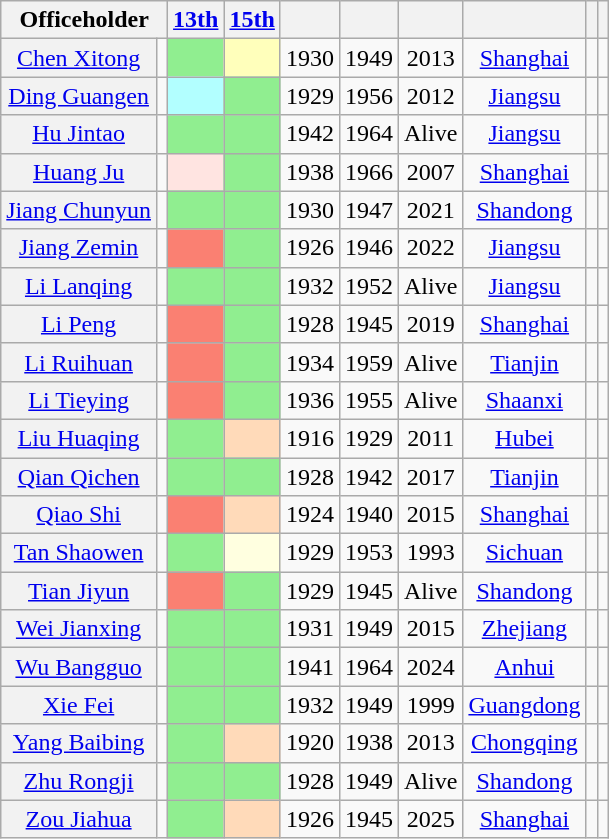<table class="wikitable sortable" style=text-align:center>
<tr>
<th scope=col colspan="2">Officeholder</th>
<th scope=col><a href='#'>13th</a></th>
<th scope=col><a href='#'>15th</a></th>
<th scope=col></th>
<th scope=col></th>
<th scope=col></th>
<th scope=col></th>
<th scope=col></th>
<th scope=col class="unsortable"></th>
</tr>
<tr>
<th align="center" scope="row" style="font-weight:normal;"><a href='#'>Chen Xitong</a></th>
<td></td>
<td bgcolor = LightGreen></td>
<td bgcolor = ffffbb></td>
<td>1930</td>
<td>1949</td>
<td>2013</td>
<td><a href='#'>Shanghai</a></td>
<td></td>
<td></td>
</tr>
<tr>
<th align="center" scope="row" style="font-weight:normal;"><a href='#'>Ding Guangen</a></th>
<td></td>
<td bgcolor = #B2FFFF></td>
<td bgcolor = LightGreen></td>
<td>1929</td>
<td>1956</td>
<td>2012</td>
<td><a href='#'>Jiangsu</a></td>
<td></td>
<td></td>
</tr>
<tr>
<th align="center" scope="row" style="font-weight:normal;"><a href='#'>Hu Jintao</a></th>
<td></td>
<td bgcolor = LightGreen></td>
<td bgcolor = LightGreen></td>
<td>1942</td>
<td>1964</td>
<td>Alive</td>
<td><a href='#'>Jiangsu</a></td>
<td></td>
<td></td>
</tr>
<tr>
<th align="center" scope="row" style="font-weight:normal;"><a href='#'>Huang Ju</a></th>
<td></td>
<td bgcolor = MistyRose></td>
<td bgcolor = LightGreen></td>
<td>1938</td>
<td>1966</td>
<td>2007</td>
<td><a href='#'>Shanghai</a></td>
<td></td>
<td></td>
</tr>
<tr>
<th align="center" scope="row" style="font-weight:normal;"><a href='#'>Jiang Chunyun</a></th>
<td></td>
<td bgcolor = LightGreen></td>
<td bgcolor = LightGreen></td>
<td>1930</td>
<td>1947</td>
<td>2021</td>
<td><a href='#'>Shandong</a></td>
<td></td>
<td></td>
</tr>
<tr>
<th align="center" scope="row" style="font-weight:normal;"><a href='#'>Jiang Zemin</a></th>
<td></td>
<td bgcolor = Salmon></td>
<td bgcolor = LightGreen></td>
<td>1926</td>
<td>1946</td>
<td>2022</td>
<td><a href='#'>Jiangsu</a></td>
<td></td>
<td></td>
</tr>
<tr>
<th align="center" scope="row" style="font-weight:normal;"><a href='#'>Li Lanqing</a></th>
<td></td>
<td bgcolor = LightGreen></td>
<td bgcolor = LightGreen></td>
<td>1932</td>
<td>1952</td>
<td>Alive</td>
<td><a href='#'>Jiangsu</a></td>
<td></td>
<td></td>
</tr>
<tr>
<th align="center" scope="row" style="font-weight:normal;"><a href='#'>Li Peng</a></th>
<td></td>
<td bgcolor = Salmon></td>
<td bgcolor = LightGreen></td>
<td>1928</td>
<td>1945</td>
<td>2019</td>
<td><a href='#'>Shanghai</a></td>
<td></td>
<td></td>
</tr>
<tr>
<th align="center" scope="row" style="font-weight:normal;"><a href='#'>Li Ruihuan</a></th>
<td></td>
<td bgcolor = Salmon></td>
<td bgcolor = LightGreen></td>
<td>1934</td>
<td>1959</td>
<td>Alive</td>
<td><a href='#'>Tianjin</a></td>
<td></td>
<td></td>
</tr>
<tr>
<th align="center" scope="row" style="font-weight:normal;"><a href='#'>Li Tieying</a></th>
<td></td>
<td bgcolor = Salmon></td>
<td bgcolor = LightGreen></td>
<td>1936</td>
<td>1955</td>
<td>Alive</td>
<td><a href='#'>Shaanxi</a></td>
<td></td>
<td></td>
</tr>
<tr>
<th align="center" scope="row" style="font-weight:normal;"><a href='#'>Liu Huaqing</a></th>
<td></td>
<td bgcolor = LightGreen></td>
<td bgcolor = PeachPuff></td>
<td>1916</td>
<td>1929</td>
<td>2011</td>
<td><a href='#'>Hubei</a></td>
<td></td>
<td></td>
</tr>
<tr>
<th align="center" scope="row" style="font-weight:normal;"><a href='#'>Qian Qichen</a></th>
<td></td>
<td bgcolor = LightGreen></td>
<td bgcolor = LightGreen></td>
<td>1928</td>
<td>1942</td>
<td>2017</td>
<td><a href='#'>Tianjin</a></td>
<td></td>
<td></td>
</tr>
<tr>
<th align="center" scope="row" style="font-weight:normal;"><a href='#'>Qiao Shi</a></th>
<td></td>
<td bgcolor = Salmon></td>
<td bgcolor = PeachPuff></td>
<td>1924</td>
<td>1940</td>
<td>2015</td>
<td><a href='#'>Shanghai</a></td>
<td></td>
<td></td>
</tr>
<tr>
<th align="center" scope="row" style="font-weight:normal;"><a href='#'>Tan Shaowen</a></th>
<td></td>
<td bgcolor = LightGreen></td>
<td bgcolor = LightYellow></td>
<td>1929</td>
<td>1953</td>
<td>1993</td>
<td><a href='#'>Sichuan</a></td>
<td></td>
<td></td>
</tr>
<tr>
<th align="center" scope="row" style="font-weight:normal;"><a href='#'>Tian Jiyun</a></th>
<td></td>
<td bgcolor = Salmon></td>
<td bgcolor = LightGreen></td>
<td>1929</td>
<td>1945</td>
<td>Alive</td>
<td><a href='#'>Shandong</a></td>
<td></td>
<td></td>
</tr>
<tr>
<th align="center" scope="row" style="font-weight:normal;"><a href='#'>Wei Jianxing</a></th>
<td></td>
<td bgcolor = LightGreen></td>
<td bgcolor = LightGreen></td>
<td>1931</td>
<td>1949</td>
<td>2015</td>
<td><a href='#'>Zhejiang</a></td>
<td></td>
<td></td>
</tr>
<tr>
<th align="center" scope="row" style="font-weight:normal;"><a href='#'>Wu Bangguo</a></th>
<td></td>
<td bgcolor = LightGreen></td>
<td bgcolor = LightGreen></td>
<td>1941</td>
<td>1964</td>
<td>2024</td>
<td><a href='#'>Anhui</a></td>
<td></td>
<td></td>
</tr>
<tr>
<th align="center" scope="row" style="font-weight:normal;"><a href='#'>Xie Fei</a></th>
<td></td>
<td bgcolor = LightGreen></td>
<td bgcolor = LightGreen></td>
<td>1932</td>
<td>1949</td>
<td>1999</td>
<td><a href='#'>Guangdong</a></td>
<td></td>
<td></td>
</tr>
<tr>
<th align="center" scope="row" style="font-weight:normal;"><a href='#'>Yang Baibing</a></th>
<td></td>
<td bgcolor = LightGreen></td>
<td bgcolor = PeachPuff></td>
<td>1920</td>
<td>1938</td>
<td>2013</td>
<td><a href='#'>Chongqing</a></td>
<td></td>
<td></td>
</tr>
<tr>
<th align="center" scope="row" style="font-weight:normal;"><a href='#'>Zhu Rongji</a></th>
<td></td>
<td bgcolor = LightGreen></td>
<td bgcolor = LightGreen></td>
<td>1928</td>
<td>1949</td>
<td>Alive</td>
<td><a href='#'>Shandong</a></td>
<td></td>
<td></td>
</tr>
<tr>
<th align="center" scope="row" style="font-weight:normal;"><a href='#'>Zou Jiahua</a></th>
<td></td>
<td bgcolor = LightGreen></td>
<td bgcolor = PeachPuff></td>
<td>1926</td>
<td>1945</td>
<td>2025</td>
<td><a href='#'>Shanghai</a></td>
<td></td>
<td></td>
</tr>
</table>
